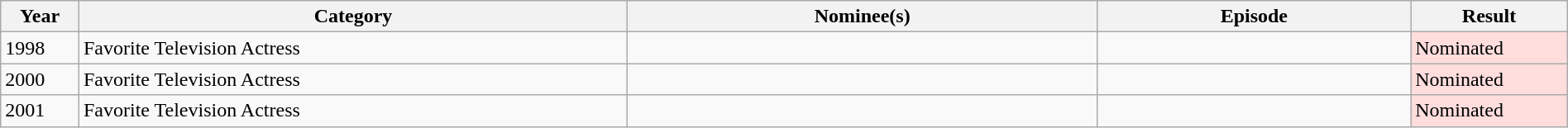<table class="wikitable" width=100%>
<tr>
<th width="5%">Year</th>
<th width="35%">Category</th>
<th width="30%">Nominee(s)</th>
<th width="20%">Episode</th>
<th width="10%">Result</th>
</tr>
<tr>
<td>1998</td>
<td>Favorite Television Actress</td>
<td></td>
<td></td>
<td style="background: #ffdddd">Nominated</td>
</tr>
<tr>
<td>2000</td>
<td>Favorite Television Actress</td>
<td></td>
<td></td>
<td style="background: #ffdddd">Nominated</td>
</tr>
<tr>
<td>2001</td>
<td>Favorite Television Actress</td>
<td></td>
<td></td>
<td style="background: #ffdddd">Nominated</td>
</tr>
</table>
